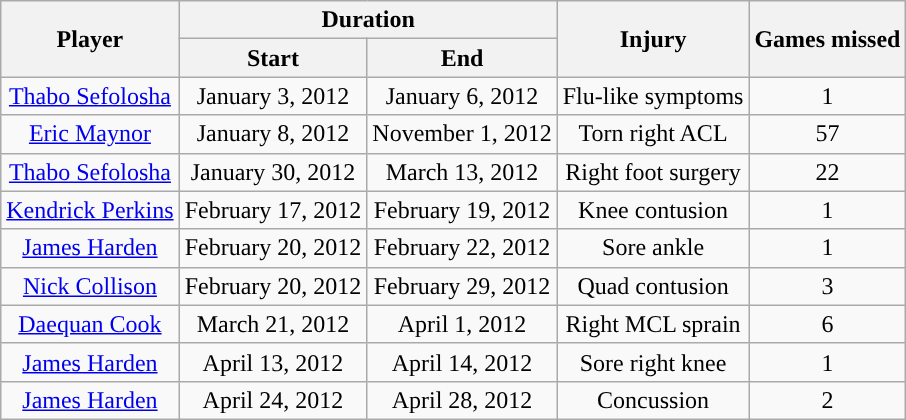<table class="wikitable sortable collapsible" style="text-align:center;">
<tr>
<th rowspan="2">Player</th>
<th colspan="2">Duration</th>
<th rowspan="2">Injury</th>
<th rowspan="2">Games missed</th>
</tr>
<tr>
<th>Start</th>
<th>End</th>
</tr>
<tr>
<td><a href='#'>Thabo Sefolosha</a></td>
<td>January 3, 2012</td>
<td>January 6, 2012</td>
<td>Flu-like symptoms</td>
<td>1</td>
</tr>
<tr>
<td><a href='#'>Eric Maynor</a></td>
<td>January 8, 2012</td>
<td>November 1, 2012</td>
<td>Torn right ACL</td>
<td>57</td>
</tr>
<tr>
<td><a href='#'>Thabo Sefolosha</a></td>
<td>January 30, 2012</td>
<td>March 13, 2012</td>
<td>Right foot surgery</td>
<td>22</td>
</tr>
<tr>
<td><a href='#'>Kendrick Perkins</a></td>
<td>February 17, 2012</td>
<td>February 19, 2012</td>
<td>Knee contusion</td>
<td>1</td>
</tr>
<tr>
<td><a href='#'>James Harden</a></td>
<td>February 20, 2012</td>
<td>February 22, 2012</td>
<td>Sore ankle</td>
<td>1</td>
</tr>
<tr>
<td><a href='#'>Nick Collison</a></td>
<td>February 20, 2012</td>
<td>February 29, 2012</td>
<td>Quad contusion</td>
<td>3</td>
</tr>
<tr>
<td><a href='#'>Daequan Cook</a></td>
<td>March 21, 2012</td>
<td>April 1, 2012</td>
<td>Right MCL sprain</td>
<td>6</td>
</tr>
<tr>
<td><a href='#'>James Harden</a></td>
<td>April 13, 2012</td>
<td>April 14, 2012</td>
<td>Sore right knee</td>
<td>1</td>
</tr>
<tr>
<td><a href='#'>James Harden</a></td>
<td>April 24, 2012</td>
<td>April 28, 2012</td>
<td>Concussion</td>
<td>2</td>
</tr>
</table>
